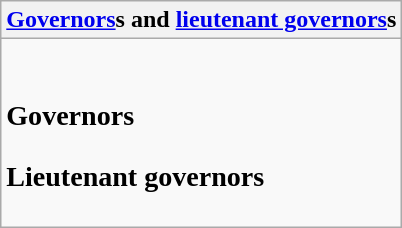<table class="wikitable collapsible collapsed">
<tr>
<th><a href='#'>Governors</a>s and <a href='#'>lieutenant governors</a>s</th>
</tr>
<tr>
<td><br><h3>Governors</h3><h3>Lieutenant governors</h3></td>
</tr>
</table>
